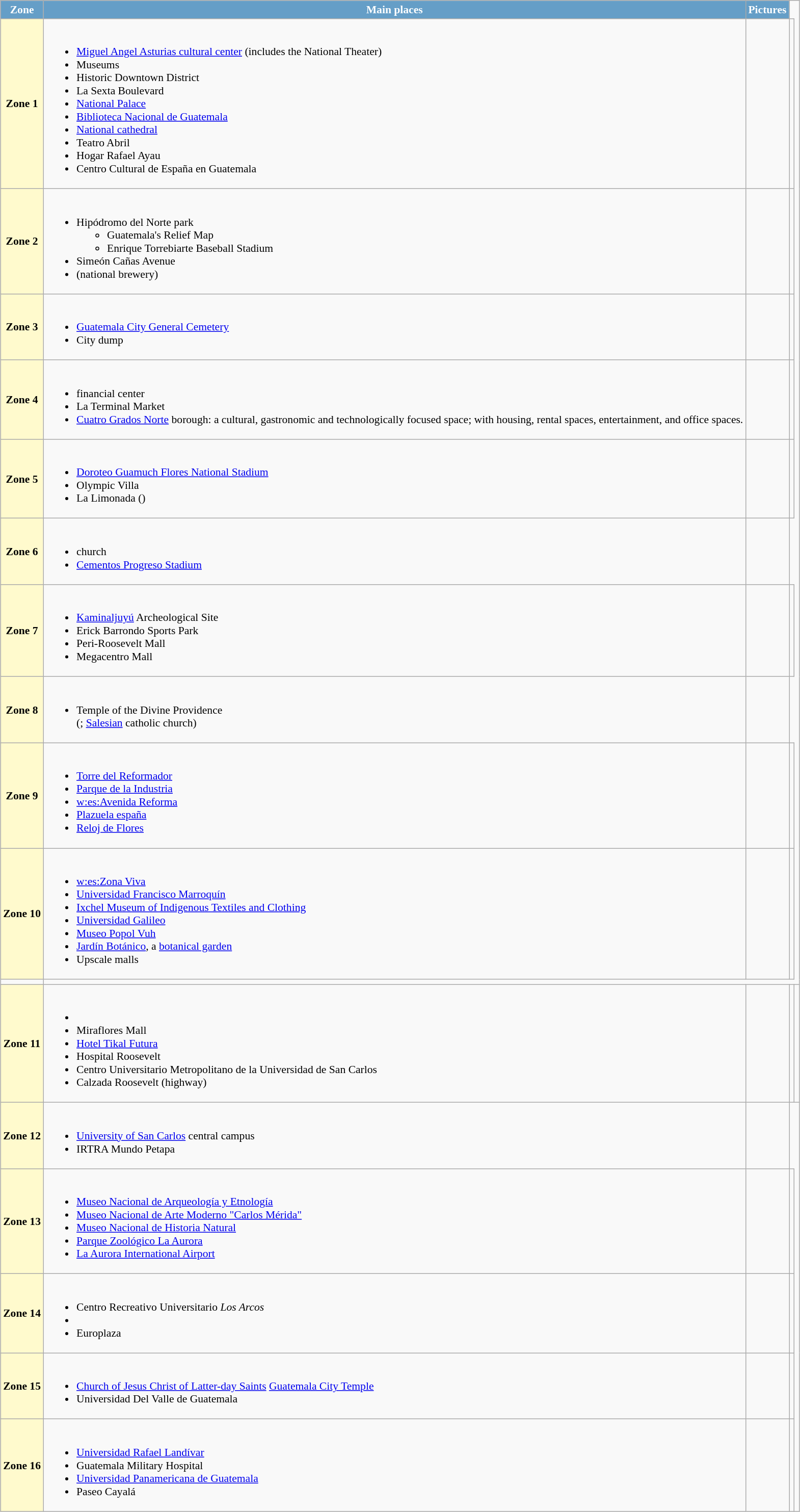<table class="wikitable" style="margin: 1em auto; font-size:0.9em;">
<tr style="color:white;">
<th style="background:#659ec7; width=10%;">Zone</th>
<th style="background:#659ec7; width=30%;">Main places</th>
<th style="background:#659ec7; width=60%;">Pictures</th>
</tr>
<tr>
<th style="background:lemonchiffon;">Zone 1</th>
<td><br><ul><li><a href='#'>Miguel Angel Asturias cultural center</a> (includes the National Theater)</li><li>Museums</li><li>Historic Downtown District</li><li>La Sexta Boulevard</li><li><a href='#'>National Palace</a></li><li><a href='#'>Biblioteca Nacional de Guatemala</a></li><li><a href='#'>National cathedral</a></li><li>Teatro Abril</li><li>Hogar Rafael Ayau</li><li>Centro Cultural de España en Guatemala</li></ul></td>
<td></td>
<td></td>
</tr>
<tr>
<th style="background:lemonchiffon;">Zone 2</th>
<td><br><ul><li>Hipódromo del Norte park<ul><li>Guatemala's Relief Map</li><li>Enrique Torrebiarte Baseball Stadium</li></ul></li><li>Simeón Cañas Avenue</li><li> (national brewery)</li></ul></td>
<td></td>
<td></td>
</tr>
<tr>
<th style="background:lemonchiffon;">Zone 3</th>
<td><br><ul><li><a href='#'>Guatemala City General Cemetery</a></li><li>City dump</li></ul></td>
<td></td>
<td></td>
</tr>
<tr>
<th style="background:lemonchiffon;">Zone 4</th>
<td><br><ul><li> financial center</li><li>La Terminal Market</li><li><a href='#'>Cuatro Grados Norte</a> borough: a cultural, gastronomic and technologically focused space; with housing, rental spaces, entertainment, and office spaces.</li></ul></td>
<td></td>
<td></td>
</tr>
<tr>
<th style="background:lemonchiffon;">Zone 5</th>
<td><br><ul><li><a href='#'>Doroteo Guamuch Flores National Stadium</a></li><li>Olympic Villa</li><li>La Limonada ()</li></ul></td>
<td></td>
<td></td>
</tr>
<tr>
<th style="background:lemonchiffon;">Zone 6</th>
<td><br><ul><li> church</li><li><a href='#'>Cementos Progreso Stadium</a></li></ul></td>
<td></td>
</tr>
<tr>
<th style="background:lemonchiffon;">Zone 7</th>
<td><br><ul><li><a href='#'>Kaminaljuyú</a> Archeological Site</li><li>Erick Barrondo Sports Park</li><li>Peri-Roosevelt Mall</li><li>Megacentro Mall</li></ul></td>
<td></td>
<td></td>
</tr>
<tr>
<th style="background:lemonchiffon;">Zone 8</th>
<td><br><ul><li>Temple of the Divine Providence<br>(; <a href='#'>Salesian</a> catholic church)</li></ul></td>
<td></td>
</tr>
<tr>
<th style="background:lemonchiffon;">Zone 9</th>
<td><br><ul><li><a href='#'>Torre del Reformador</a></li><li><a href='#'>Parque de la Industria</a></li><li><a href='#'>w:es:Avenida Reforma</a></li><li><a href='#'>Plazuela españa</a></li><li><a href='#'>Reloj de Flores</a></li></ul></td>
<td></td>
<td></td>
</tr>
<tr>
<th style="background:lemonchiffon;">Zone 10</th>
<td><br><ul><li><a href='#'>w:es:Zona Viva</a></li><li><a href='#'>Universidad Francisco Marroquín</a></li><li><a href='#'>Ixchel Museum of Indigenous Textiles and Clothing</a></li><li><a href='#'>Universidad Galileo</a></li><li><a href='#'>Museo Popol Vuh</a></li><li><a href='#'>Jardín Botánico</a>, a <a href='#'>botanical garden</a></li><li>Upscale malls</li></ul></td>
<td></td>
<td></td>
</tr>
<tr>
<td></td>
</tr>
<tr>
<th style="background:lemonchiffon;">Zone 11</th>
<td><br><ul><li></li><li>Miraflores Mall</li><li><a href='#'>Hotel Tikal Futura</a></li><li>Hospital Roosevelt</li><li>Centro Universitario Metropolitano de la Universidad de San Carlos</li><li>Calzada Roosevelt (highway)</li></ul></td>
<td></td>
<td></td>
<td></td>
</tr>
<tr>
<th style="background:lemonchiffon;">Zone 12</th>
<td><br><ul><li><a href='#'>University of San Carlos</a> central campus</li><li>IRTRA Mundo Petapa</li></ul></td>
<td></td>
</tr>
<tr>
<th style="background:lemonchiffon;">Zone 13</th>
<td><br><ul><li><a href='#'>Museo Nacional de Arqueología y Etnología</a></li><li><a href='#'>Museo Nacional de Arte Moderno "Carlos Mérida"</a></li><li><a href='#'>Museo Nacional de Historia Natural</a></li><li><a href='#'>Parque Zoológico La Aurora</a></li><li><a href='#'>La Aurora International Airport</a></li></ul></td>
<td></td>
<td></td>
</tr>
<tr>
<th style="background:lemonchiffon;">Zone 14</th>
<td><br><ul><li>Centro Recreativo Universitario <em>Los Arcos</em></li><li></li><li>Europlaza</li></ul></td>
<td></td>
<td></td>
</tr>
<tr>
<th style="background:lemonchiffon;">Zone 15</th>
<td><br><ul><li><a href='#'>Church of Jesus Christ of Latter-day Saints</a> <a href='#'>Guatemala City Temple</a></li><li>Universidad Del Valle de Guatemala</li></ul></td>
<td></td>
<td></td>
</tr>
<tr>
<th style="background:lemonchiffon;">Zone 16</th>
<td><br><ul><li><a href='#'>Universidad Rafael Landívar</a></li><li>Guatemala Military Hospital</li><li><a href='#'>Universidad Panamericana de Guatemala</a></li><li>Paseo Cayalá</li></ul></td>
<td></td>
<td></td>
</tr>
</table>
